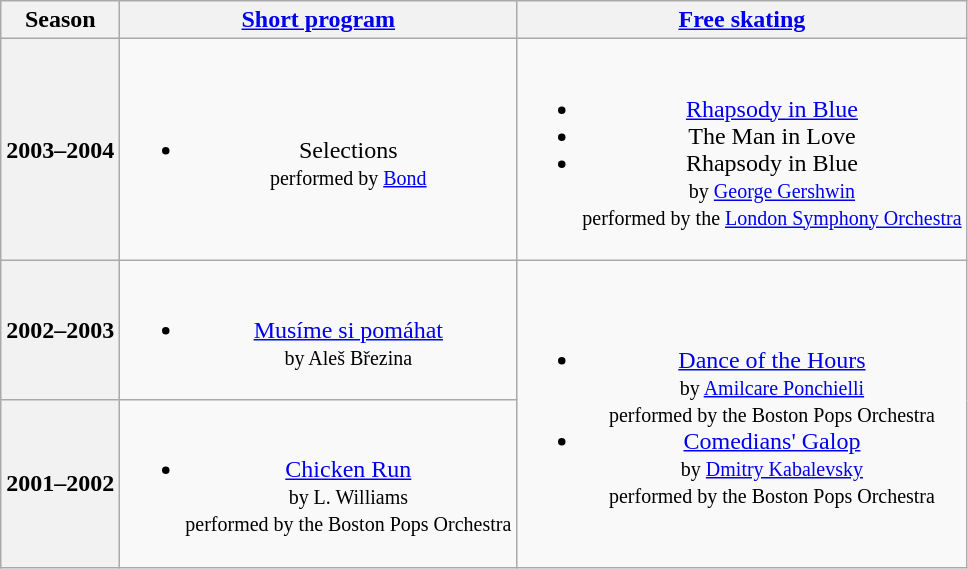<table class="wikitable" style="text-align:center">
<tr>
<th>Season</th>
<th><a href='#'>Short program</a></th>
<th><a href='#'>Free skating</a></th>
</tr>
<tr>
<th>2003–2004 <br> </th>
<td><br><ul><li>Selections <br><small> performed by <a href='#'>Bond</a> </small></li></ul></td>
<td><br><ul><li><a href='#'>Rhapsody in Blue</a></li><li>The Man in Love</li><li>Rhapsody in Blue <br><small> by <a href='#'>George Gershwin</a> <br> performed by the <a href='#'>London Symphony Orchestra</a> </small></li></ul></td>
</tr>
<tr>
<th>2002–2003 <br> </th>
<td><br><ul><li><a href='#'>Musíme si pomáhat</a> <br><small> by Aleš Březina </small></li></ul></td>
<td rowspan=2><br><ul><li><a href='#'>Dance of the Hours</a> <br><small> by <a href='#'>Amilcare Ponchielli</a> <br> performed by the Boston Pops Orchestra </small></li><li><a href='#'>Comedians' Galop</a> <br><small> by <a href='#'>Dmitry Kabalevsky</a> <br> performed by the Boston Pops Orchestra </small></li></ul></td>
</tr>
<tr>
<th>2001–2002 <br> </th>
<td><br><ul><li><a href='#'>Chicken Run</a> <br><small> by L. Williams <br> performed by the Boston Pops Orchestra </small></li></ul></td>
</tr>
</table>
